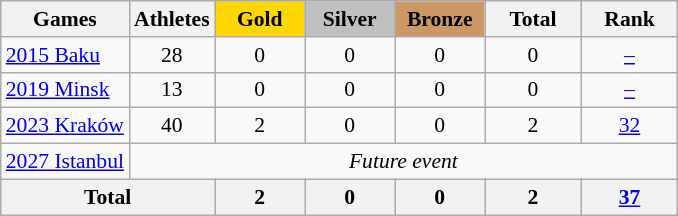<table class="wikitable" style="text-align:center; font-size:90%;">
<tr>
<th>Games</th>
<th>Athletes</th>
<td style="background:gold; width:3.7em; font-weight:bold;">Gold</td>
<td style="background:silver; width:3.7em; font-weight:bold;">Silver</td>
<td style="background:#cc9966; width:3.7em; font-weight:bold;">Bronze</td>
<th style="width:4em; font-weight:bold;">Total</th>
<th style="width:4em; font-weight:bold;">Rank</th>
</tr>
<tr>
<td align=left> <a href='#'>2015 Baku</a></td>
<td>28</td>
<td>0</td>
<td>0</td>
<td>0</td>
<td>0</td>
<td><a href='#'>–</a></td>
</tr>
<tr>
<td align=left> <a href='#'>2019 Minsk</a></td>
<td>13</td>
<td>0</td>
<td>0</td>
<td>0</td>
<td>0</td>
<td><a href='#'>–</a></td>
</tr>
<tr>
<td align=left> <a href='#'>2023 Kraków</a></td>
<td>40</td>
<td>2</td>
<td>0</td>
<td>0</td>
<td>2</td>
<td><a href='#'>32</a></td>
</tr>
<tr>
<td align=left> <a href='#'>2027 Istanbul</a></td>
<td colspan=6><em>Future event</em></td>
</tr>
<tr>
<th colspan=2>Total</th>
<th>2</th>
<th>0</th>
<th>0</th>
<th>2</th>
<th><a href='#'>37</a></th>
</tr>
</table>
